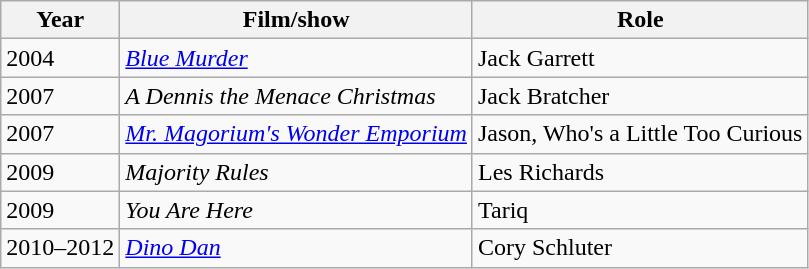<table class="wikitable">
<tr>
<th>Year</th>
<th>Film/show</th>
<th>Role</th>
</tr>
<tr>
<td>2004</td>
<td><em><a href='#'>Blue Murder</a></em></td>
<td>Jack Garrett</td>
</tr>
<tr>
<td>2007</td>
<td><em>A Dennis the Menace Christmas</em></td>
<td>Jack Bratcher</td>
</tr>
<tr>
<td>2007</td>
<td><em><a href='#'>Mr. Magorium's Wonder Emporium</a></em></td>
<td>Jason, Who's a Little Too Curious</td>
</tr>
<tr>
<td>2009</td>
<td><em>Majority Rules</em></td>
<td>Les Richards</td>
</tr>
<tr>
<td>2009</td>
<td><em>You Are Here</em></td>
<td>Tariq</td>
</tr>
<tr>
<td>2010–2012</td>
<td><em><a href='#'>Dino Dan</a></em></td>
<td>Cory Schluter</td>
</tr>
</table>
